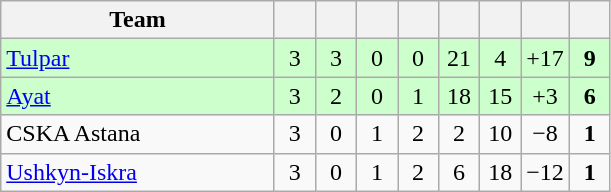<table class="wikitable" style="text-align:center;">
<tr>
<th width=175>Team</th>
<th width=20></th>
<th width=20></th>
<th width=20></th>
<th width=20></th>
<th width=20></th>
<th width=20></th>
<th width=20></th>
<th width=20></th>
</tr>
<tr bgcolor=ccffcc>
<td align="left"><a href='#'>Tulpar</a></td>
<td>3</td>
<td>3</td>
<td>0</td>
<td>0</td>
<td>21</td>
<td>4</td>
<td>+17</td>
<td><strong>9</strong></td>
</tr>
<tr bgcolor=ccffcc>
<td align="left"><a href='#'>Ayat</a></td>
<td>3</td>
<td>2</td>
<td>0</td>
<td>1</td>
<td>18</td>
<td>15</td>
<td>+3</td>
<td><strong>6</strong></td>
</tr>
<tr>
<td align="left">CSKA Astana</td>
<td>3</td>
<td>0</td>
<td>1</td>
<td>2</td>
<td>2</td>
<td>10</td>
<td>−8</td>
<td><strong>1</strong></td>
</tr>
<tr>
<td align="left"><a href='#'>Ushkyn-Iskra</a></td>
<td>3</td>
<td>0</td>
<td>1</td>
<td>2</td>
<td>6</td>
<td>18</td>
<td>−12</td>
<td><strong>1</strong></td>
</tr>
</table>
